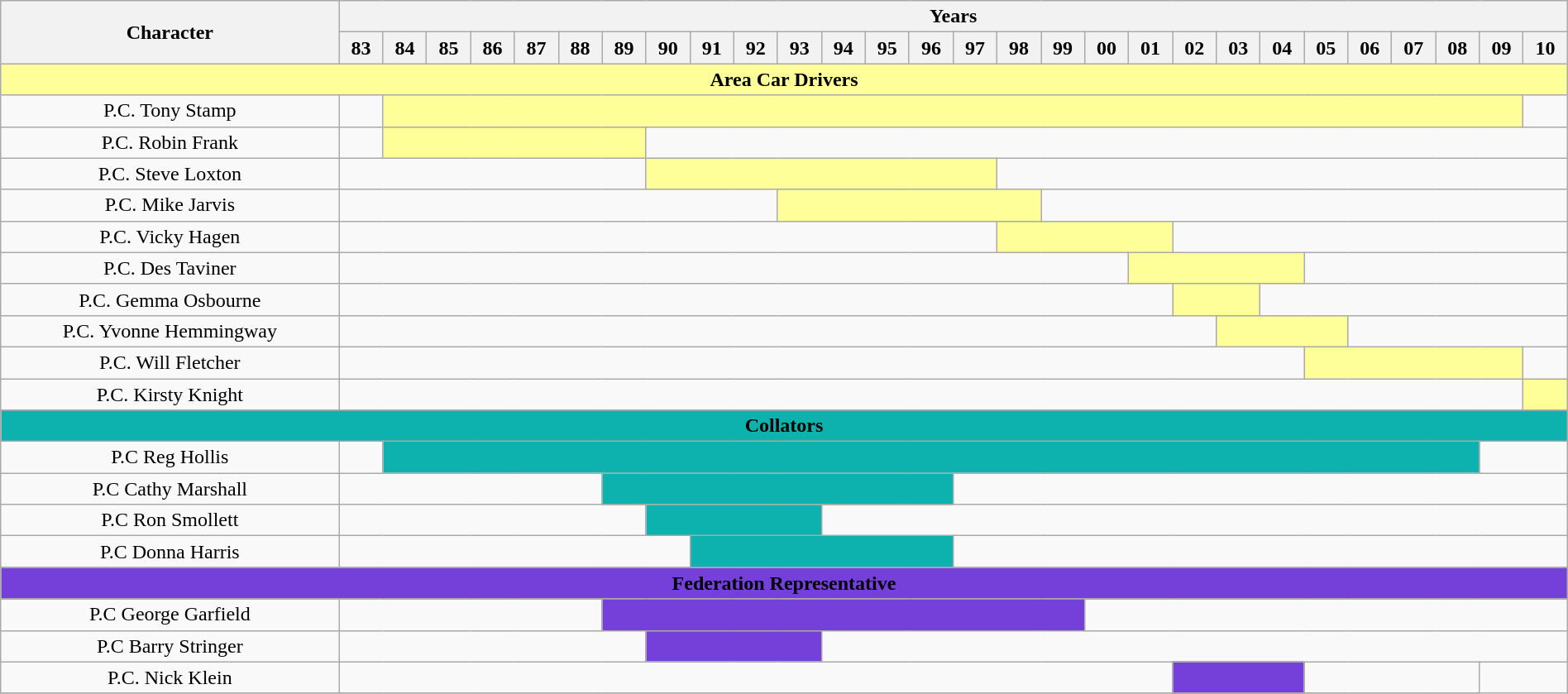<table class="wikitable" style="text-align:center; width:100%;">
<tr>
<th rowspan="2">Character</th>
<th colspan="28">Years</th>
</tr>
<tr>
<th>83</th>
<th>84</th>
<th>85</th>
<th>86</th>
<th>87</th>
<th>88</th>
<th>89</th>
<th>90</th>
<th>91</th>
<th>92</th>
<th>93</th>
<th>94</th>
<th>95</th>
<th>96</th>
<th>97</th>
<th>98</th>
<th>99</th>
<th>00</th>
<th>01</th>
<th>02</th>
<th>03</th>
<th>04</th>
<th>05</th>
<th>06</th>
<th>07</th>
<th>08</th>
<th>09</th>
<th>10</th>
</tr>
<tr>
<td align="center" colspan="29" style="background:#FFFF99;"><strong>Area Car Drivers</strong></td>
</tr>
<tr>
<td>P.C. Tony Stamp</td>
<td></td>
<td align="center" colspan="26" style="background:#FFFF99;"></td>
<td></td>
</tr>
<tr>
<td>P.C. Robin Frank</td>
<td></td>
<td align="center" colspan="6" style="background:#FFFF99;"></td>
<td colspan="21"></td>
</tr>
<tr>
<td>P.C. Steve Loxton</td>
<td colspan="7"></td>
<td align="center" colspan="8" style="background:#FFFF99;"></td>
<td colspan="14"></td>
</tr>
<tr>
<td>P.C. Mike Jarvis</td>
<td colspan="10"></td>
<td align="center" colspan="6" style="background:#FFFF99;"></td>
<td colspan="12"></td>
</tr>
<tr>
<td>P.C. Vicky Hagen</td>
<td colspan="15"></td>
<td align="center" colspan="4" style="background:#FFFF99;"></td>
<td colspan="9"></td>
</tr>
<tr>
<td>P.C. Des Taviner</td>
<td colspan="18"></td>
<td align="center" colspan="4" style="background:#FFFF99;"></td>
<td colspan="6"></td>
</tr>
<tr>
<td>P.C. Gemma Osbourne</td>
<td colspan="19"></td>
<td align="center" colspan="2" style="background:#FFFF99;"></td>
<td colspan="7"></td>
</tr>
<tr>
<td>P.C. Yvonne Hemmingway</td>
<td colspan="20"></td>
<td align="center" colspan="3" style="background:#FFFF99;"></td>
<td colspan="5"></td>
</tr>
<tr>
<td>P.C. Will Fletcher</td>
<td colspan="22"></td>
<td align="center" colspan="5" style="background:#FFFF99;"></td>
<td colspan="1"></td>
</tr>
<tr>
<td>P.C. Kirsty Knight</td>
<td colspan="27"></td>
<td align="center" colspan="1" style="background:#FFFF99;"></td>
</tr>
<tr>
</tr>
<tr>
<td style="background:#0db2ae;" colspan="29"><strong>Collators</strong></td>
</tr>
<tr>
<td>P.C Reg Hollis</td>
<td colspan="1"></td>
<td align="center" colspan="25" style="background:#0db2ae;"></td>
<td colspan="9"></td>
</tr>
<tr>
<td>P.C Cathy Marshall</td>
<td colspan="6"></td>
<td align="center" colspan="8" style="background:#0db2ae;"></td>
<td colspan="15"></td>
</tr>
<tr>
<td>P.C Ron Smollett</td>
<td colspan="7"></td>
<td align="center" colspan="4" style="background:#0db2ae;"></td>
<td colspan="17"></td>
</tr>
<tr>
<td>P.C Donna Harris</td>
<td colspan="8"></td>
<td align="center" colspan="6" style="background:#0db2ae;"></td>
<td colspan="15"></td>
</tr>
<tr>
</tr>
<tr>
<td style="background:#753fd9;" colspan="29"><strong>Federation Representative</strong></td>
</tr>
<tr>
<td>P.C George Garfield</td>
<td colspan="6"></td>
<td align="center" colspan="11" style="background:#753fd9;"></td>
<td colspan="15"></td>
</tr>
<tr>
<td>P.C Barry Stringer</td>
<td colspan="7"></td>
<td align="center" colspan="4" style="background:#753fd9;"></td>
<td colspan="18"></td>
</tr>
<tr>
<td>P.C. Nick Klein</td>
<td colspan="19"></td>
<td colspan="3" align="center" style="background:#753fd9;"></td>
<td colspan="4"></td>
</tr>
<tr>
</tr>
</table>
